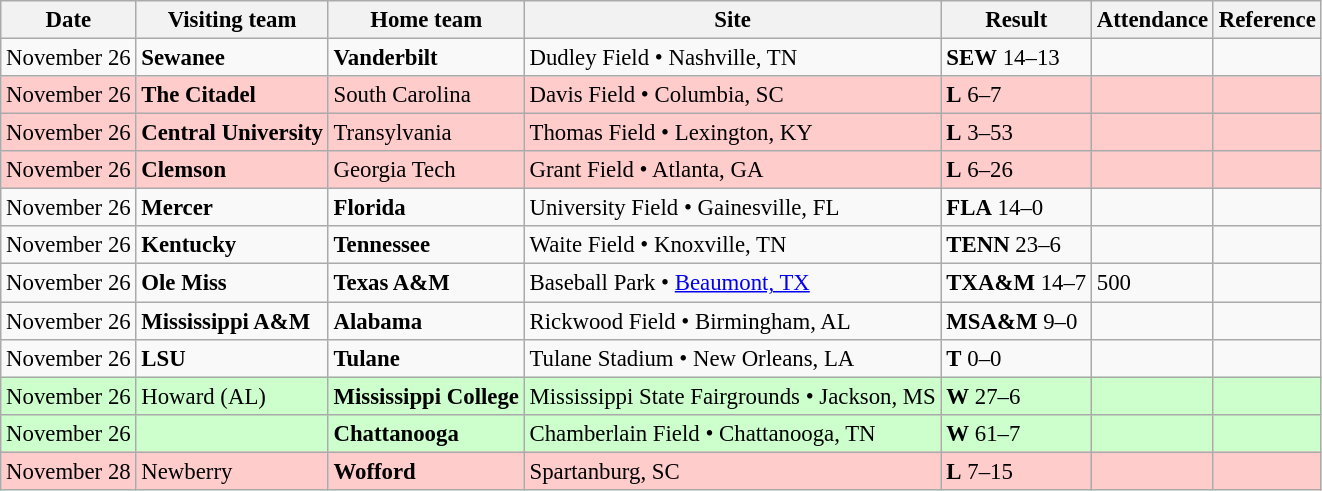<table class="wikitable" style="font-size:95%;">
<tr>
<th>Date</th>
<th>Visiting team</th>
<th>Home team</th>
<th>Site</th>
<th>Result</th>
<th>Attendance</th>
<th class="unsortable">Reference</th>
</tr>
<tr bgcolor=>
<td>November 26</td>
<td><strong>Sewanee</strong></td>
<td><strong>Vanderbilt</strong></td>
<td>Dudley Field • Nashville, TN</td>
<td><strong>SEW</strong> 14–13</td>
<td></td>
<td></td>
</tr>
<tr bgcolor=ffcccc>
<td>November 26</td>
<td><strong>The Citadel</strong></td>
<td>South Carolina</td>
<td>Davis Field • Columbia, SC</td>
<td><strong>L</strong> 6–7</td>
<td></td>
<td></td>
</tr>
<tr bgcolor=ffcccc>
<td>November 26</td>
<td><strong>Central University</strong></td>
<td>Transylvania</td>
<td>Thomas Field • Lexington, KY</td>
<td><strong>L</strong> 3–53</td>
<td></td>
<td></td>
</tr>
<tr bgcolor=ffcccc>
<td>November 26</td>
<td><strong>Clemson</strong></td>
<td>Georgia Tech</td>
<td>Grant Field • Atlanta, GA</td>
<td><strong>L</strong> 6–26</td>
<td></td>
<td></td>
</tr>
<tr bgcolor=>
<td>November 26</td>
<td><strong>Mercer</strong></td>
<td><strong>Florida</strong></td>
<td>University Field • Gainesville, FL</td>
<td><strong>FLA</strong> 14–0</td>
<td></td>
<td></td>
</tr>
<tr bgcolor=>
<td>November 26</td>
<td><strong>Kentucky</strong></td>
<td><strong>Tennessee</strong></td>
<td>Waite Field • Knoxville, TN</td>
<td><strong>TENN</strong> 23–6</td>
<td></td>
<td></td>
</tr>
<tr bgcolor=>
<td>November 26</td>
<td><strong>Ole Miss</strong></td>
<td><strong>Texas A&M</strong></td>
<td>Baseball Park • <a href='#'>Beaumont, TX</a></td>
<td><strong>TXA&M</strong> 14–7</td>
<td>500</td>
<td></td>
</tr>
<tr bgcolor=>
<td>November 26</td>
<td><strong>Mississippi A&M</strong></td>
<td><strong>Alabama</strong></td>
<td>Rickwood Field • Birmingham, AL</td>
<td><strong>MSA&M</strong> 9–0</td>
<td></td>
<td></td>
</tr>
<tr bgcolor=>
<td>November 26</td>
<td><strong>LSU</strong></td>
<td><strong>Tulane</strong></td>
<td>Tulane Stadium • New Orleans, LA</td>
<td><strong>T</strong> 0–0</td>
<td></td>
<td></td>
</tr>
<tr bgcolor=ccffcc>
<td>November 26</td>
<td>Howard (AL)</td>
<td><strong>Mississippi College</strong></td>
<td>Mississippi State Fairgrounds • Jackson, MS</td>
<td><strong>W</strong> 27–6</td>
<td></td>
<td></td>
</tr>
<tr bgcolor=ccffcc>
<td>November 26</td>
<td></td>
<td><strong>Chattanooga</strong></td>
<td>Chamberlain Field • Chattanooga, TN</td>
<td><strong>W</strong> 61–7</td>
<td></td>
<td></td>
</tr>
<tr bgcolor=ffcccc>
<td>November 28</td>
<td>Newberry</td>
<td><strong>Wofford</strong></td>
<td>Spartanburg, SC</td>
<td><strong>L</strong> 7–15</td>
<td></td>
<td></td>
</tr>
</table>
